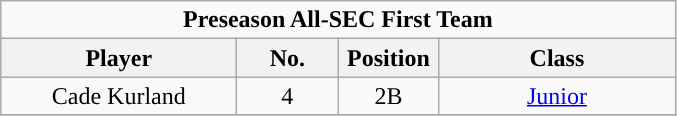<table class="wikitable" style="text-align:center">
<tr>
<td colspan="5"><strong>Preseason All-SEC First Team</strong></td>
</tr>
<tr>
<th style="width:150px; ">Player</th>
<th style="width:60px; ">No.</th>
<th style="width:60px; ">Position</th>
<th style="width:150px; ">Class</th>
</tr>
<tr>
<td>Cade Kurland</td>
<td>4</td>
<td>2B</td>
<td><a href='#'>Junior</a></td>
</tr>
<tr>
</tr>
</table>
